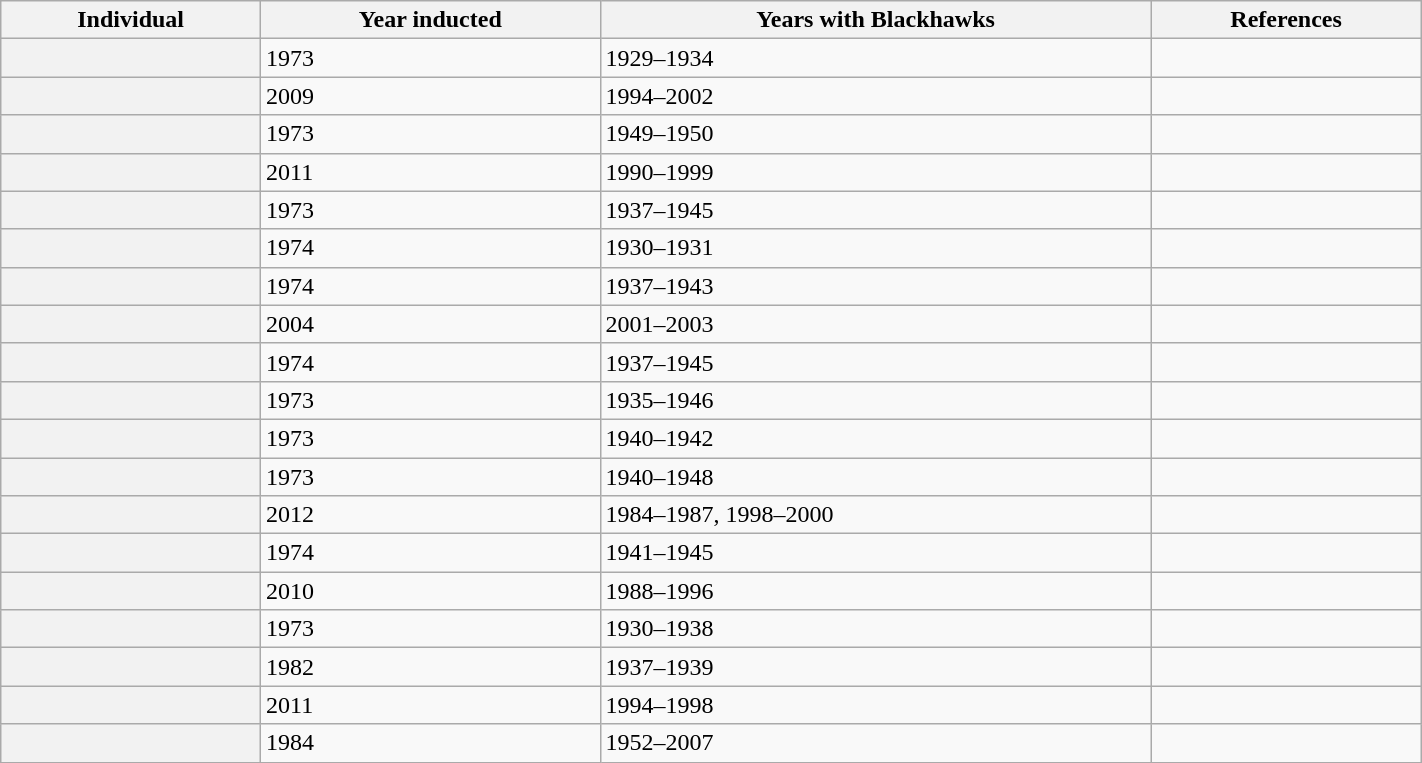<table class="wikitable sortable" width="75%">
<tr>
<th scope="col">Individual</th>
<th scope="col">Year inducted</th>
<th scope="col">Years with Blackhawks</th>
<th scope="col" class="unsortable">References</th>
</tr>
<tr>
<th scope="row"></th>
<td>1973</td>
<td>1929–1934</td>
<td></td>
</tr>
<tr>
<th scope="row"></th>
<td>2009</td>
<td>1994–2002</td>
<td></td>
</tr>
<tr>
<th scope="row"></th>
<td>1973</td>
<td>1949–1950</td>
<td></td>
</tr>
<tr>
<th scope="row"></th>
<td>2011</td>
<td>1990–1999</td>
<td></td>
</tr>
<tr>
<th scope="row"></th>
<td>1973</td>
<td>1937–1945</td>
<td></td>
</tr>
<tr>
<th scope="row"></th>
<td>1974</td>
<td>1930–1931</td>
<td></td>
</tr>
<tr>
<th scope="row"></th>
<td>1974</td>
<td>1937–1943</td>
<td></td>
</tr>
<tr>
<th scope="row"></th>
<td>2004</td>
<td>2001–2003</td>
<td></td>
</tr>
<tr>
<th scope="row"></th>
<td>1974</td>
<td>1937–1945</td>
<td></td>
</tr>
<tr>
<th scope="row"></th>
<td>1973</td>
<td>1935–1946</td>
<td></td>
</tr>
<tr>
<th scope="row"></th>
<td>1973</td>
<td>1940–1942</td>
<td></td>
</tr>
<tr>
<th scope="row"></th>
<td>1973</td>
<td>1940–1948</td>
<td></td>
</tr>
<tr>
<th scope="row"></th>
<td>2012</td>
<td>1984–1987, 1998–2000</td>
<td></td>
</tr>
<tr>
<th scope="row"></th>
<td>1974</td>
<td>1941–1945</td>
<td></td>
</tr>
<tr>
<th scope="row"></th>
<td>2010</td>
<td>1988–1996</td>
<td></td>
</tr>
<tr>
<th scope="row"></th>
<td>1973</td>
<td>1930–1938</td>
<td></td>
</tr>
<tr>
<th scope="row"></th>
<td>1982</td>
<td>1937–1939</td>
<td></td>
</tr>
<tr>
<th scope="row"></th>
<td>2011</td>
<td>1994–1998</td>
<td></td>
</tr>
<tr>
<th scope="row"></th>
<td>1984</td>
<td>1952–2007</td>
<td></td>
</tr>
</table>
